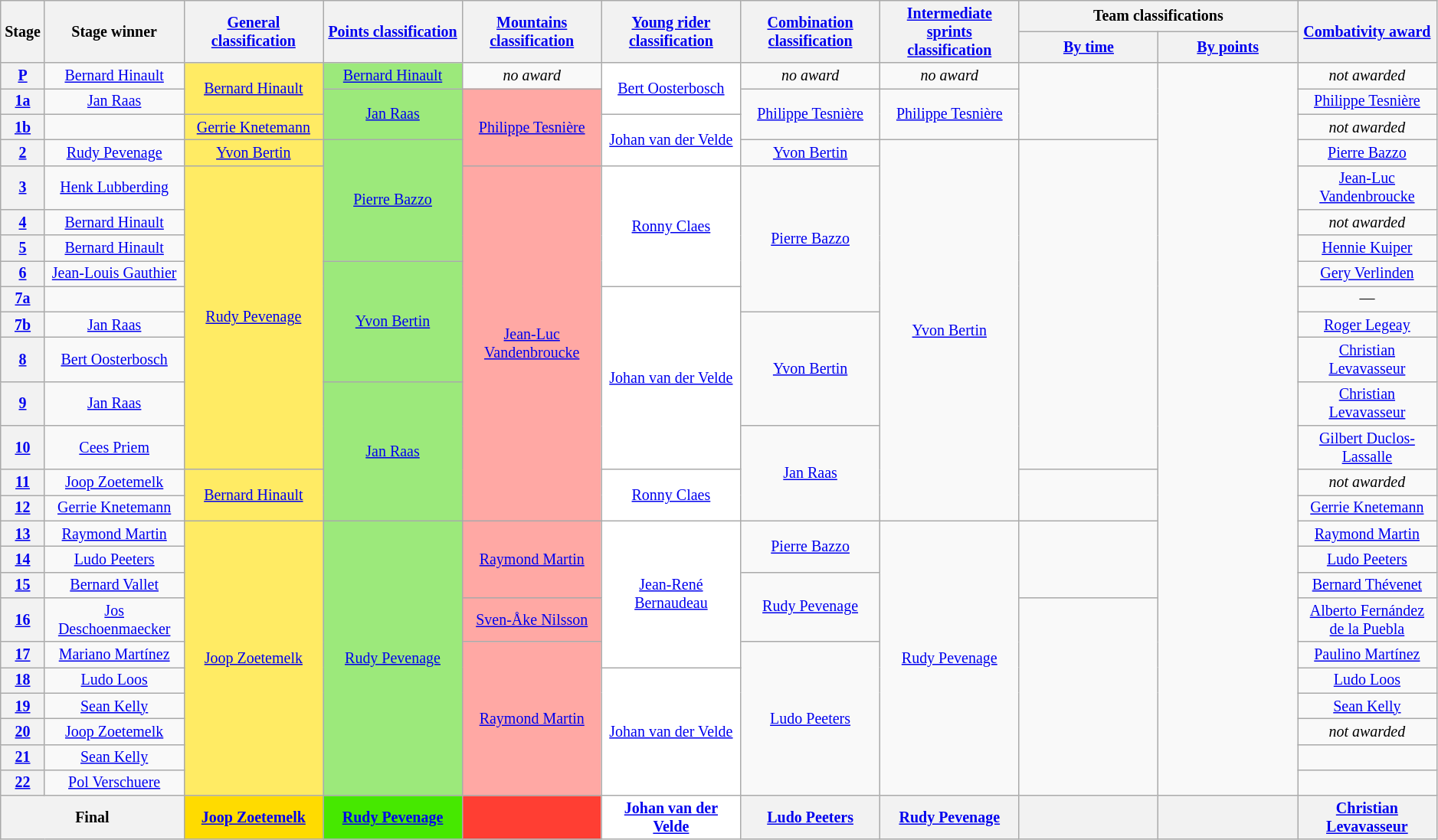<table class="wikitable" style="text-align:center; font-size:smaller; clear:both;">
<tr>
<th scope="col" style="width:1%;" rowspan="2">Stage</th>
<th scope="col" style="width:9%;" rowspan="2">Stage winner</th>
<th scope="col" style="width:9%;" rowspan="2"><a href='#'>General classification</a><br></th>
<th scope="col" style="width:9%;" rowspan="2"><a href='#'>Points classification</a><br></th>
<th scope="col" style="width:9%;" rowspan="2"><a href='#'>Mountains classification</a><br></th>
<th scope="col" style="width:9%;" rowspan="2"><a href='#'>Young rider classification</a><br></th>
<th scope="col" style="width:9%;" rowspan="2"><a href='#'>Combination classification</a></th>
<th scope="col" style="width:9%;" rowspan="2"><a href='#'>Intermediate sprints classification</a></th>
<th scope="col" style="width:18%;" colspan="2">Team classifications</th>
<th scope="col" style="width:9%;" rowspan="2"><a href='#'>Combativity award</a></th>
</tr>
<tr>
<th scope="col" style="width:9%;"><a href='#'>By time</a></th>
<th scope="col" style="width:9%;"><a href='#'>By points</a></th>
</tr>
<tr>
<th scope="row"><a href='#'>P</a></th>
<td><a href='#'>Bernard Hinault</a></td>
<td style="background:#FFEB64;" rowspan="2"><a href='#'>Bernard Hinault</a></td>
<td style="background:#9CE97B;"><a href='#'>Bernard Hinault</a></td>
<td><em>no award</em></td>
<td style="background:white;" rowspan="2"><a href='#'>Bert Oosterbosch</a></td>
<td><em>no award</em></td>
<td><em>no award</em></td>
<td rowspan="3"></td>
<td rowspan="25"></td>
<td><em>not awarded</em></td>
</tr>
<tr>
<th scope="row"><a href='#'>1a</a></th>
<td><a href='#'>Jan Raas</a></td>
<td style="background:#9CE97B;" rowspan="2"><a href='#'>Jan Raas</a></td>
<td style="background:#FFA8A4;" rowspan="3"><a href='#'>Philippe Tesnière</a></td>
<td rowspan="2"><a href='#'>Philippe Tesnière</a></td>
<td rowspan="2"><a href='#'>Philippe Tesnière</a></td>
<td><a href='#'>Philippe Tesnière</a></td>
</tr>
<tr>
<th scope="row"><a href='#'>1b</a></th>
<td></td>
<td style="background:#FFEB64;"><a href='#'>Gerrie Knetemann</a></td>
<td style="background:white;" rowspan="2"><a href='#'>Johan van der Velde</a></td>
<td><em>not awarded</em></td>
</tr>
<tr>
<th scope="row"><a href='#'>2</a></th>
<td><a href='#'>Rudy Pevenage</a></td>
<td style="background:#FFEB64;"><a href='#'>Yvon Bertin</a></td>
<td style="background:#9CE97B;" rowspan="4"><a href='#'>Pierre Bazzo</a></td>
<td><a href='#'>Yvon Bertin</a></td>
<td rowspan="12"><a href='#'>Yvon Bertin</a></td>
<td rowspan="10"></td>
<td><a href='#'>Pierre Bazzo</a></td>
</tr>
<tr>
<th scope="row"><a href='#'>3</a></th>
<td><a href='#'>Henk Lubberding</a></td>
<td style="background:#FFEB64;" rowspan="9"><a href='#'>Rudy Pevenage</a></td>
<td style="background:#FFA8A4;" rowspan="11"><a href='#'>Jean-Luc Vandenbroucke</a></td>
<td style="background:white;" rowspan="4"><a href='#'>Ronny Claes</a></td>
<td rowspan="5"><a href='#'>Pierre Bazzo</a></td>
<td><a href='#'>Jean-Luc Vandenbroucke</a></td>
</tr>
<tr>
<th scope="row"><a href='#'>4</a></th>
<td><a href='#'>Bernard Hinault</a></td>
<td><em>not awarded</em></td>
</tr>
<tr>
<th scope="row"><a href='#'>5</a></th>
<td><a href='#'>Bernard Hinault</a></td>
<td><a href='#'>Hennie Kuiper</a></td>
</tr>
<tr>
<th scope="row"><a href='#'>6</a></th>
<td><a href='#'>Jean-Louis Gauthier</a></td>
<td style="background:#9CE97B;" rowspan="4"><a href='#'>Yvon Bertin</a></td>
<td><a href='#'>Gery Verlinden</a></td>
</tr>
<tr>
<th scope="row"><a href='#'>7a</a></th>
<td></td>
<td style="background:white;" rowspan="5"><a href='#'>Johan van der Velde</a></td>
<td>—</td>
</tr>
<tr>
<th scope="row"><a href='#'>7b</a></th>
<td><a href='#'>Jan Raas</a></td>
<td rowspan="3"><a href='#'>Yvon Bertin</a></td>
<td><a href='#'>Roger Legeay</a></td>
</tr>
<tr>
<th scope="row"><a href='#'>8</a></th>
<td><a href='#'>Bert Oosterbosch</a></td>
<td><a href='#'>Christian Levavasseur</a></td>
</tr>
<tr>
<th scope="row"><a href='#'>9</a></th>
<td><a href='#'>Jan Raas</a></td>
<td style="background:#9CE97B;" rowspan="4"><a href='#'>Jan Raas</a></td>
<td><a href='#'>Christian Levavasseur</a></td>
</tr>
<tr>
<th scope="row"><a href='#'>10</a></th>
<td><a href='#'>Cees Priem</a></td>
<td rowspan="3"><a href='#'>Jan Raas</a></td>
<td><a href='#'>Gilbert Duclos-Lassalle</a></td>
</tr>
<tr>
<th scope="row"><a href='#'>11</a></th>
<td><a href='#'>Joop Zoetemelk</a></td>
<td style="background:#FFEB64;" rowspan="2"><a href='#'>Bernard Hinault</a></td>
<td style="background:white;" rowspan="2"><a href='#'>Ronny Claes</a></td>
<td rowspan="2"></td>
<td><em>not awarded</em></td>
</tr>
<tr>
<th scope="row"><a href='#'>12</a></th>
<td><a href='#'>Gerrie Knetemann</a></td>
<td><a href='#'>Gerrie Knetemann</a></td>
</tr>
<tr>
<th scope="row"><a href='#'>13</a></th>
<td><a href='#'>Raymond Martin</a></td>
<td style="background:#FFEB64;" rowspan="10"><a href='#'>Joop Zoetemelk</a></td>
<td style="background:#9CE97B;" rowspan="10"><a href='#'>Rudy Pevenage</a></td>
<td style="background:#FFA8A4;" rowspan="3"><a href='#'>Raymond Martin</a></td>
<td style="background:white;" rowspan="5"><a href='#'>Jean-René Bernaudeau</a></td>
<td rowspan="2"><a href='#'>Pierre Bazzo</a></td>
<td rowspan="10"><a href='#'>Rudy Pevenage</a></td>
<td rowspan="3"></td>
<td><a href='#'>Raymond Martin</a></td>
</tr>
<tr>
<th scope="row"><a href='#'>14</a></th>
<td><a href='#'>Ludo Peeters</a></td>
<td><a href='#'>Ludo Peeters</a></td>
</tr>
<tr>
<th scope="row"><a href='#'>15</a></th>
<td><a href='#'>Bernard Vallet</a></td>
<td rowspan="2"><a href='#'>Rudy Pevenage</a></td>
<td><a href='#'>Bernard Thévenet</a></td>
</tr>
<tr>
<th scope="row"><a href='#'>16</a></th>
<td><a href='#'>Jos Deschoenmaecker</a></td>
<td style="background:#FFA8A4;"><a href='#'>Sven-Åke Nilsson</a></td>
<td rowspan="7"></td>
<td><a href='#'>Alberto Fernández de la Puebla</a></td>
</tr>
<tr>
<th scope="row"><a href='#'>17</a></th>
<td><a href='#'>Mariano Martínez</a></td>
<td style="background:#FFA8A4;" rowspan="6"><a href='#'>Raymond Martin</a></td>
<td rowspan="6"><a href='#'>Ludo Peeters</a></td>
<td><a href='#'>Paulino Martínez</a></td>
</tr>
<tr>
<th scope="row"><a href='#'>18</a></th>
<td><a href='#'>Ludo Loos</a></td>
<td style="background:white;" rowspan="5"><a href='#'>Johan van der Velde</a></td>
<td><a href='#'>Ludo Loos</a></td>
</tr>
<tr>
<th scope="row"><a href='#'>19</a></th>
<td><a href='#'>Sean Kelly</a></td>
<td><a href='#'>Sean Kelly</a></td>
</tr>
<tr>
<th scope="row"><a href='#'>20</a></th>
<td><a href='#'>Joop Zoetemelk</a></td>
<td><em>not awarded</em></td>
</tr>
<tr>
<th scope="row"><a href='#'>21</a></th>
<td><a href='#'>Sean Kelly</a></td>
<td></td>
</tr>
<tr>
<th scope="row"><a href='#'>22</a></th>
<td><a href='#'>Pol Verschuere</a></td>
<td></td>
</tr>
<tr>
<th scope="row" colspan="2">Final</th>
<th style="background:#FFDB00;"><a href='#'>Joop Zoetemelk</a></th>
<th style="background:#46E800;"><a href='#'>Rudy Pevenage</a></th>
<th style="background:#FF3E33;"></th>
<th style="background:white;"><a href='#'>Johan van der Velde</a></th>
<th><a href='#'>Ludo Peeters</a></th>
<th><a href='#'>Rudy Pevenage</a></th>
<th></th>
<th></th>
<th><a href='#'>Christian Levavasseur</a></th>
</tr>
</table>
